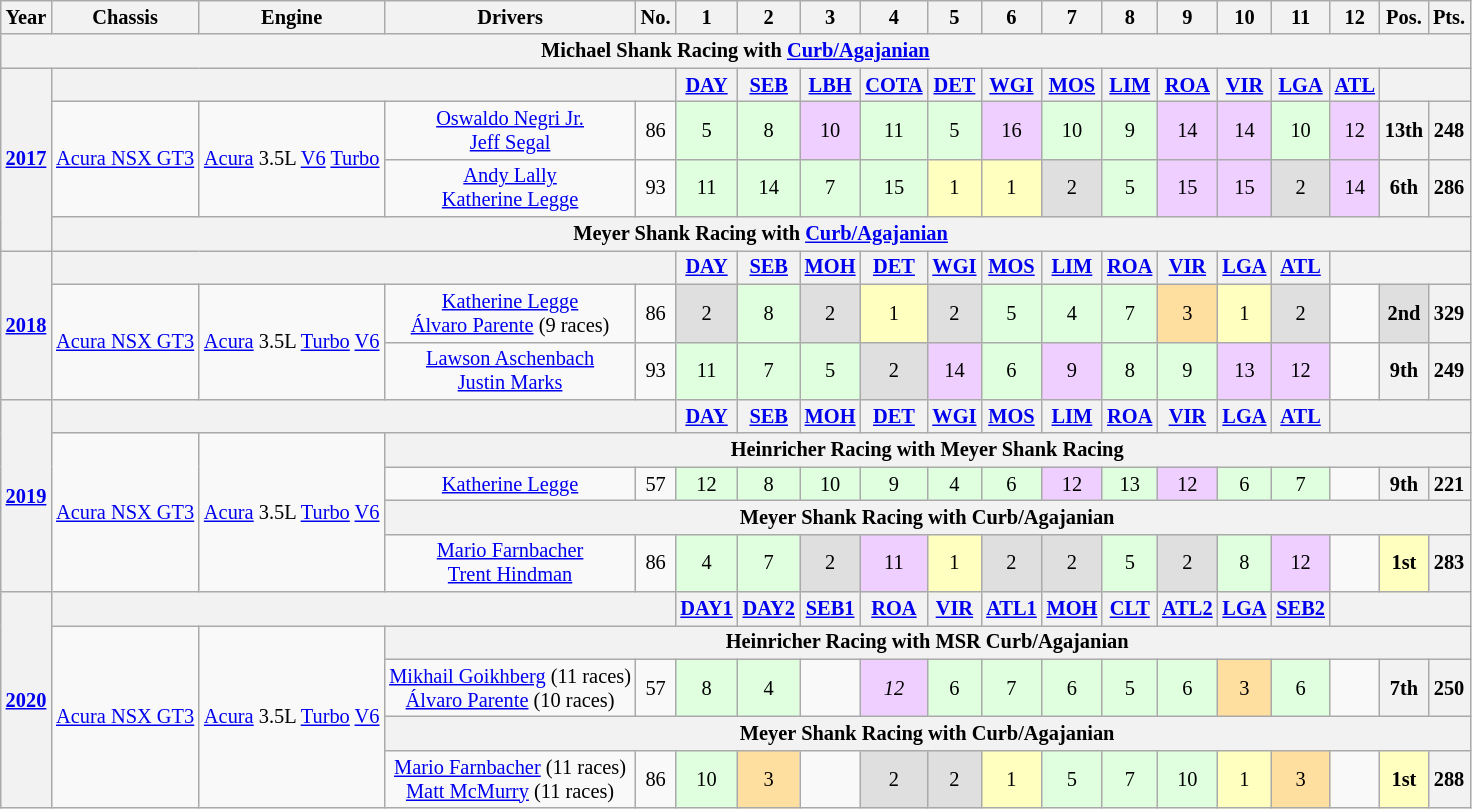<table class="wikitable" style="text-align:center; font-size:85%">
<tr>
<th>Year</th>
<th>Chassis</th>
<th>Engine</th>
<th>Drivers</th>
<th>No.</th>
<th>1</th>
<th>2</th>
<th>3</th>
<th>4</th>
<th>5</th>
<th>6</th>
<th>7</th>
<th>8</th>
<th>9</th>
<th>10</th>
<th>11</th>
<th>12</th>
<th>Pos.</th>
<th>Pts.</th>
</tr>
<tr>
<th colspan=19>Michael Shank Racing with <a href='#'>Curb/Agajanian</a></th>
</tr>
<tr>
<th rowspan=4><a href='#'>2017</a></th>
<th colspan=4> </th>
<th><a href='#'>DAY</a></th>
<th><a href='#'>SEB</a></th>
<th><a href='#'>LBH</a></th>
<th><a href='#'>COTA</a></th>
<th><a href='#'>DET</a></th>
<th><a href='#'>WGI</a></th>
<th><a href='#'>MOS</a></th>
<th><a href='#'>LIM</a></th>
<th><a href='#'>ROA</a></th>
<th><a href='#'>VIR</a></th>
<th><a href='#'>LGA</a></th>
<th><a href='#'>ATL</a></th>
<th colspan=99> </th>
</tr>
<tr>
<td rowspan=2><a href='#'>Acura NSX GT3</a></td>
<td rowspan=2><a href='#'>Acura</a> 3.5L <a href='#'>V6</a> <a href='#'>Turbo</a></td>
<td> <a href='#'>Oswaldo Negri Jr.</a><br> <a href='#'>Jeff Segal</a></td>
<td>86</td>
<td style="background:#dfffdf;">5</td>
<td style="background:#dfffdf;">8</td>
<td style="background:#efcfff;">10</td>
<td style="background:#dfffdf;">11</td>
<td style="background:#dfffdf;">5</td>
<td style="background:#efcfff;">16</td>
<td style="background:#dfffdf;">10</td>
<td style="background:#dfffdf;">9</td>
<td style="background:#efcfff;">14</td>
<td style="background:#efcfff;">14</td>
<td style="background:#dfffdf;">10</td>
<td style="background:#efcfff;">12</td>
<th>13th</th>
<th>248</th>
</tr>
<tr>
<td> <a href='#'>Andy Lally</a><br> <a href='#'>Katherine Legge</a></td>
<td>93</td>
<td style="background:#dfffdf;">11</td>
<td style="background:#dfffdf;">14</td>
<td style="background:#dfffdf;">7</td>
<td style="background:#dfffdf;">15</td>
<td style="background:#ffffbf;">1</td>
<td style="background:#ffffbf;">1</td>
<td style="background:#dfdfdf;">2</td>
<td style="background:#dfffdf;">5</td>
<td style="background:#efcfff;">15</td>
<td style="background:#efcfff;">15</td>
<td style="background:#dfdfdf;">2</td>
<td style="background:#efcfff;">14</td>
<th>6th</th>
<th>286</th>
</tr>
<tr>
<th colspan=19>Meyer Shank Racing with <a href='#'>Curb/Agajanian</a></th>
</tr>
<tr>
<th rowspan=3><a href='#'>2018</a></th>
<th colspan=4> </th>
<th><a href='#'>DAY</a></th>
<th><a href='#'>SEB</a></th>
<th><a href='#'>MOH</a></th>
<th><a href='#'>DET</a></th>
<th><a href='#'>WGI</a></th>
<th><a href='#'>MOS</a></th>
<th><a href='#'>LIM</a></th>
<th><a href='#'>ROA</a></th>
<th><a href='#'>VIR</a></th>
<th><a href='#'>LGA</a></th>
<th><a href='#'>ATL</a></th>
<th colspan=99> </th>
</tr>
<tr>
<td rowspan=2><a href='#'>Acura NSX GT3</a></td>
<td rowspan=2><a href='#'>Acura</a> 3.5L <a href='#'>Turbo</a> <a href='#'>V6</a></td>
<td> <a href='#'>Katherine Legge</a><br> <a href='#'>Álvaro Parente</a> (9 races)</td>
<td>86</td>
<td style="background:#dfdfdf;">2</td>
<td style="background:#dfffdf;">8</td>
<td style="background:#dfdfdf;">2</td>
<td style="background:#ffffbf;">1</td>
<td style="background:#dfdfdf;">2</td>
<td style="background:#dfffdf;">5</td>
<td style="background:#dfffdf;">4</td>
<td style="background:#dfffdf;">7</td>
<td style="background:#ffdf9f;">3</td>
<td style="background:#ffffbf;">1</td>
<td style="background:#dfdfdf;">2</td>
<td></td>
<th style="background:#dfdfdf;">2nd</th>
<th>329</th>
</tr>
<tr>
<td> <a href='#'>Lawson Aschenbach</a><br> <a href='#'>Justin Marks</a></td>
<td>93</td>
<td style="background:#dfffdf;">11</td>
<td style="background:#dfffdf;">7</td>
<td style="background:#dfffdf;">5</td>
<td style="background:#dfdfdf;">2</td>
<td style="background:#efcfff;">14</td>
<td style="background:#dfffdf;">6</td>
<td style="background:#efcfff;">9</td>
<td style="background:#dfffdf;">8</td>
<td style="background:#dfffdf;">9</td>
<td style="background:#efcfff;">13</td>
<td style="background:#efcfff;">12</td>
<td></td>
<th>9th</th>
<th>249</th>
</tr>
<tr>
<th rowspan=5><a href='#'>2019</a></th>
<th colspan=4> </th>
<th><a href='#'>DAY</a></th>
<th><a href='#'>SEB</a></th>
<th><a href='#'>MOH</a></th>
<th><a href='#'>DET</a></th>
<th><a href='#'>WGI</a></th>
<th><a href='#'>MOS</a></th>
<th><a href='#'>LIM</a></th>
<th><a href='#'>ROA</a></th>
<th><a href='#'>VIR</a></th>
<th><a href='#'>LGA</a></th>
<th><a href='#'>ATL</a></th>
<th colspan=99> </th>
</tr>
<tr>
<td rowspan=4><a href='#'>Acura NSX GT3</a></td>
<td rowspan=4><a href='#'>Acura</a> 3.5L <a href='#'>Turbo</a> <a href='#'>V6</a></td>
<th colspan=16>Heinricher Racing with Meyer Shank Racing</th>
</tr>
<tr>
<td> <a href='#'>Katherine Legge</a></td>
<td>57</td>
<td style="background:#dfffdf;">12</td>
<td style="background:#dfffdf;">8</td>
<td style="background:#dfffdf;">10</td>
<td style="background:#dfffdf;">9</td>
<td style="background:#dfffdf;">4</td>
<td style="background:#dfffdf;">6</td>
<td style="background:#efcfff;">12</td>
<td style="background:#dfffdf;">13</td>
<td style="background:#efcfff;">12</td>
<td style="background:#dfffdf;">6</td>
<td style="background:#dfffdf;">7</td>
<td></td>
<th>9th</th>
<th>221</th>
</tr>
<tr>
<th colspan=16>Meyer Shank Racing with Curb/Agajanian</th>
</tr>
<tr>
<td> <a href='#'>Mario Farnbacher</a><br> <a href='#'>Trent Hindman</a></td>
<td>86</td>
<td style="background:#dfffdf;">4</td>
<td style="background:#dfffdf;">7</td>
<td style="background:#dfdfdf;">2</td>
<td style="background:#efcfff;">11</td>
<td style="background:#ffffbf;">1</td>
<td style="background:#dfdfdf;">2</td>
<td style="background:#dfdfdf;">2</td>
<td style="background:#dfffdf;">5</td>
<td style="background:#dfdfdf;">2</td>
<td style="background:#dfffdf;">8</td>
<td style="background:#efcfff;">12</td>
<td></td>
<th style="background:#ffffbf;">1st</th>
<th>283</th>
</tr>
<tr>
<th rowspan=5><a href='#'>2020</a></th>
<th colspan=4> </th>
<th><a href='#'>DAY1</a></th>
<th><a href='#'>DAY2</a></th>
<th><a href='#'>SEB1</a></th>
<th><a href='#'>ROA</a></th>
<th><a href='#'>VIR</a></th>
<th><a href='#'>ATL1</a></th>
<th><a href='#'>MOH</a></th>
<th><a href='#'>CLT</a></th>
<th><a href='#'>ATL2</a></th>
<th><a href='#'>LGA</a></th>
<th><a href='#'>SEB2</a></th>
<th colspan=99> </th>
</tr>
<tr>
<td rowspan=4><a href='#'>Acura NSX GT3</a></td>
<td rowspan=4><a href='#'>Acura</a> 3.5L <a href='#'>Turbo</a> <a href='#'>V6</a></td>
<th colspan=16>Heinricher Racing with MSR Curb/Agajanian</th>
</tr>
<tr>
<td> <a href='#'>Mikhail Goikhberg</a> (11 races)<br> <a href='#'>Álvaro Parente</a> (10 races)</td>
<td>57</td>
<td style="background:#dfffdf;">8</td>
<td style="background:#dfffdf;">4</td>
<td></td>
<td style="background:#efcfff;"><em>12</em></td>
<td style="background:#dfffdf;">6</td>
<td style="background:#dfffdf;">7</td>
<td style="background:#dfffdf;">6</td>
<td style="background:#dfffdf;">5</td>
<td style="background:#dfffdf;">6</td>
<td style="background:#ffdf9f;">3</td>
<td style="background:#dfffdf;">6</td>
<td></td>
<th>7th</th>
<th>250</th>
</tr>
<tr>
<th colspan=16>Meyer Shank Racing with Curb/Agajanian</th>
</tr>
<tr>
<td> <a href='#'>Mario Farnbacher</a> (11 races)<br> <a href='#'>Matt McMurry</a> (11 races)</td>
<td>86</td>
<td style="background:#dfffdf;">10</td>
<td style="background:#ffdf9f;">3</td>
<td></td>
<td style="background:#dfdfdf;">2</td>
<td style="background:#dfdfdf;">2</td>
<td style="background:#ffffbf;">1</td>
<td style="background:#dfffdf;">5</td>
<td style="background:#dfffdf;">7</td>
<td style="background:#dfffdf;">10</td>
<td style="background:#ffffbf;">1</td>
<td style="background:#ffdf9f;">3</td>
<td></td>
<th style="background:#ffffbf;">1st</th>
<th>288</th>
</tr>
</table>
